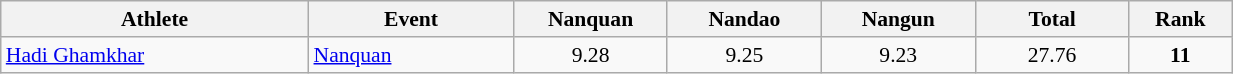<table class="wikitable" width="65%" style="text-align:center; font-size:90%">
<tr>
<th width="18%">Athlete</th>
<th width="12%">Event</th>
<th width="9%">Nanquan</th>
<th width="9%">Nandao</th>
<th width="9%">Nangun</th>
<th width="9%">Total</th>
<th width="6%">Rank</th>
</tr>
<tr>
<td align="left"><a href='#'>Hadi Ghamkhar</a></td>
<td align="left"><a href='#'>Nanquan</a></td>
<td>9.28</td>
<td>9.25</td>
<td>9.23</td>
<td>27.76</td>
<td><strong>11</strong></td>
</tr>
</table>
